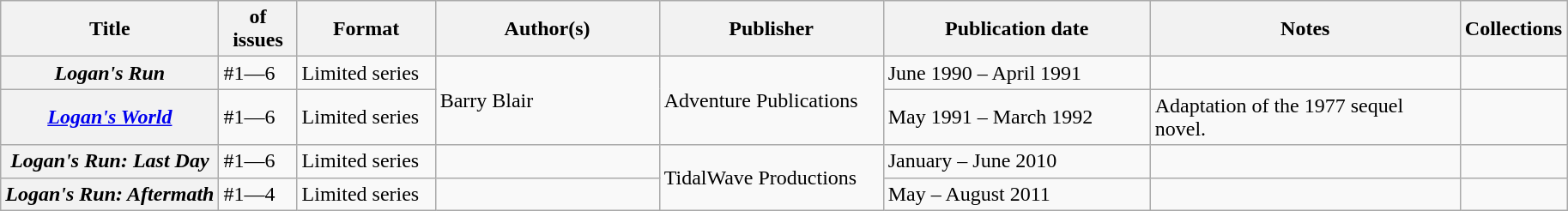<table class="wikitable">
<tr>
<th>Title</th>
<th style="width:40pt"> of issues</th>
<th style="width:75pt">Format</th>
<th style="width:125pt">Author(s)</th>
<th style="width:125pt">Publisher</th>
<th style="width:150pt">Publication date</th>
<th style="width:175pt">Notes</th>
<th>Collections</th>
</tr>
<tr>
<th><em>Logan's Run</em></th>
<td>#1—6</td>
<td>Limited series</td>
<td rowspan="2">Barry Blair</td>
<td rowspan="2">Adventure Publications</td>
<td>June 1990 – April 1991</td>
<td></td>
<td></td>
</tr>
<tr>
<th><em><a href='#'>Logan's World</a></em></th>
<td>#1—6</td>
<td>Limited series</td>
<td>May 1991 – March 1992</td>
<td>Adaptation of the 1977 sequel novel.</td>
<td></td>
</tr>
<tr>
<th><em>Logan's Run: Last Day</em></th>
<td>#1—6</td>
<td>Limited series</td>
<td></td>
<td rowspan="2">TidalWave Productions</td>
<td>January – June 2010</td>
<td></td>
<td></td>
</tr>
<tr>
<th><em>Logan's Run: Aftermath</em></th>
<td>#1—4</td>
<td>Limited series</td>
<td></td>
<td>May – August 2011</td>
<td></td>
<td></td>
</tr>
</table>
